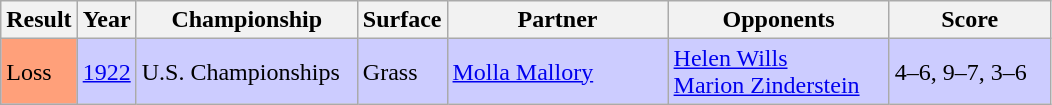<table class="sortable wikitable">
<tr>
<th>Result</th>
<th>Year</th>
<th style="width:140px">Championship</th>
<th style="width:50px">Surface</th>
<th style="width:140px">Partner</th>
<th style="width:140px">Opponents</th>
<th style="width:100px" class="unsortable">Score</th>
</tr>
<tr style="background:#ccccff">
<td style="background:#FFA07A">Loss</td>
<td><a href='#'>1922</a></td>
<td>U.S. Championships</td>
<td>Grass</td>
<td> <a href='#'>Molla Mallory</a></td>
<td>  <a href='#'>Helen Wills</a> <br>  <a href='#'>Marion Zinderstein</a></td>
<td>4–6, 9–7, 3–6</td>
</tr>
</table>
